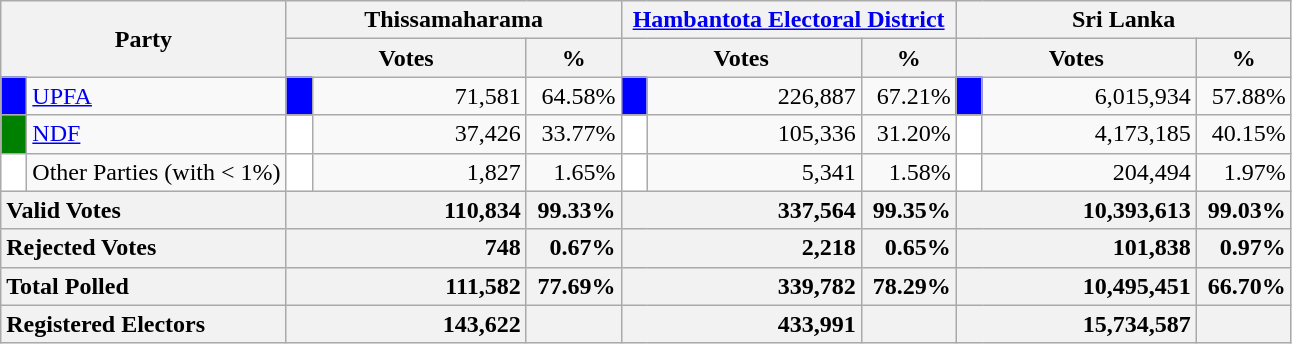<table class="wikitable">
<tr>
<th colspan="2" width="144px"rowspan="2">Party</th>
<th colspan="3" width="216px">Thissamaharama</th>
<th colspan="3" width="216px"><a href='#'>Hambantota Electoral District</a></th>
<th colspan="3" width="216px">Sri Lanka</th>
</tr>
<tr>
<th colspan="2" width="144px">Votes</th>
<th>%</th>
<th colspan="2" width="144px">Votes</th>
<th>%</th>
<th colspan="2" width="144px">Votes</th>
<th>%</th>
</tr>
<tr>
<td style="background-color:blue;" width="10px"></td>
<td style="text-align:left;"><a href='#'>UPFA</a></td>
<td style="background-color:blue;" width="10px"></td>
<td style="text-align:right;">71,581</td>
<td style="text-align:right;">64.58%</td>
<td style="background-color:blue;" width="10px"></td>
<td style="text-align:right;">226,887</td>
<td style="text-align:right;">67.21%</td>
<td style="background-color:blue;" width="10px"></td>
<td style="text-align:right;">6,015,934</td>
<td style="text-align:right;">57.88%</td>
</tr>
<tr>
<td style="background-color:green;" width="10px"></td>
<td style="text-align:left;"><a href='#'>NDF</a></td>
<td style="background-color:white;" width="10px"></td>
<td style="text-align:right;">37,426</td>
<td style="text-align:right;">33.77%</td>
<td style="background-color:white;" width="10px"></td>
<td style="text-align:right;">105,336</td>
<td style="text-align:right;">31.20%</td>
<td style="background-color:white;" width="10px"></td>
<td style="text-align:right;">4,173,185</td>
<td style="text-align:right;">40.15%</td>
</tr>
<tr>
<td style="background-color:white;" width="10px"></td>
<td style="text-align:left;">Other Parties (with < 1%)</td>
<td style="background-color:white;" width="10px"></td>
<td style="text-align:right;">1,827</td>
<td style="text-align:right;">1.65%</td>
<td style="background-color:white;" width="10px"></td>
<td style="text-align:right;">5,341</td>
<td style="text-align:right;">1.58%</td>
<td style="background-color:white;" width="10px"></td>
<td style="text-align:right;">204,494</td>
<td style="text-align:right;">1.97%</td>
</tr>
<tr>
<th colspan="2" width="144px"style="text-align:left;">Valid Votes</th>
<th style="text-align:right;"colspan="2" width="144px">110,834</th>
<th style="text-align:right;">99.33%</th>
<th style="text-align:right;"colspan="2" width="144px">337,564</th>
<th style="text-align:right;">99.35%</th>
<th style="text-align:right;"colspan="2" width="144px">10,393,613</th>
<th style="text-align:right;">99.03%</th>
</tr>
<tr>
<th colspan="2" width="144px"style="text-align:left;">Rejected Votes</th>
<th style="text-align:right;"colspan="2" width="144px">748</th>
<th style="text-align:right;">0.67%</th>
<th style="text-align:right;"colspan="2" width="144px">2,218</th>
<th style="text-align:right;">0.65%</th>
<th style="text-align:right;"colspan="2" width="144px">101,838</th>
<th style="text-align:right;">0.97%</th>
</tr>
<tr>
<th colspan="2" width="144px"style="text-align:left;">Total Polled</th>
<th style="text-align:right;"colspan="2" width="144px">111,582</th>
<th style="text-align:right;">77.69%</th>
<th style="text-align:right;"colspan="2" width="144px">339,782</th>
<th style="text-align:right;">78.29%</th>
<th style="text-align:right;"colspan="2" width="144px">10,495,451</th>
<th style="text-align:right;">66.70%</th>
</tr>
<tr>
<th colspan="2" width="144px"style="text-align:left;">Registered Electors</th>
<th style="text-align:right;"colspan="2" width="144px">143,622</th>
<th></th>
<th style="text-align:right;"colspan="2" width="144px">433,991</th>
<th></th>
<th style="text-align:right;"colspan="2" width="144px">15,734,587</th>
<th></th>
</tr>
</table>
